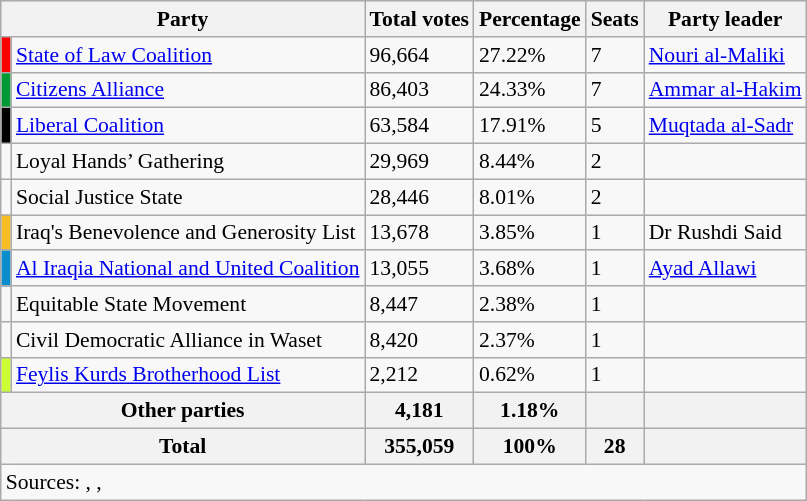<table class="wikitable sortable" style="border:1px solid #8888aa; background-color:#f8f8f8; padding:0px; font-size:90%;">
<tr style="background-color:#E9E9E9">
<th colspan=2>Party</th>
<th>Total votes</th>
<th>Percentage</th>
<th>Seats</th>
<th>Party leader</th>
</tr>
<tr>
<td bgcolor="#FF0000"></td>
<td><a href='#'>State of Law Coalition</a></td>
<td>96,664</td>
<td>27.22%</td>
<td>7</td>
<td><a href='#'>Nouri al-Maliki</a></td>
</tr>
<tr>
<td bgcolor="#009933"></td>
<td><a href='#'>Citizens Alliance</a></td>
<td>86,403</td>
<td>24.33%</td>
<td>7</td>
<td><a href='#'>Ammar al-Hakim</a></td>
</tr>
<tr>
<td bgcolor="#000000"></td>
<td><a href='#'>Liberal Coalition</a></td>
<td>63,584</td>
<td>17.91%</td>
<td>5</td>
<td><a href='#'>Muqtada al-Sadr</a></td>
</tr>
<tr>
<td></td>
<td>Loyal Hands’ Gathering</td>
<td>29,969</td>
<td>8.44%</td>
<td>2</td>
<td></td>
</tr>
<tr>
<td></td>
<td>Social Justice State</td>
<td>28,446</td>
<td>8.01%</td>
<td>2</td>
<td></td>
</tr>
<tr>
<td bgcolor="#F6BE22"></td>
<td>Iraq's Benevolence and Generosity List</td>
<td>13,678</td>
<td>3.85%</td>
<td>1</td>
<td>Dr Rushdi Said</td>
</tr>
<tr>
<td bgcolor="#098DCD"></td>
<td><a href='#'>Al Iraqia National and United Coalition</a></td>
<td>13,055</td>
<td>3.68%</td>
<td>1</td>
<td><a href='#'>Ayad Allawi</a></td>
</tr>
<tr>
<td></td>
<td>Equitable State Movement</td>
<td>8,447</td>
<td>2.38%</td>
<td>1</td>
<td></td>
</tr>
<tr>
<td></td>
<td>Civil Democratic Alliance in Waset</td>
<td>8,420</td>
<td>2.37%</td>
<td>1</td>
<td></td>
</tr>
<tr>
<td bgcolor="#CCFF33"></td>
<td><a href='#'>Feylis Kurds Brotherhood List</a></td>
<td>2,212</td>
<td>0.62%</td>
<td>1</td>
<td></td>
</tr>
<tr>
<th colspan=2>Other parties</th>
<th>4,181</th>
<th>1.18%</th>
<th></th>
<th></th>
</tr>
<tr>
<th colspan=2><strong>Total</strong></th>
<th><strong>355,059</strong></th>
<th><strong>100%</strong></th>
<th><strong>28</strong></th>
<th></th>
</tr>
<tr>
<td colspan=7 align=left>Sources: , , </td>
</tr>
</table>
